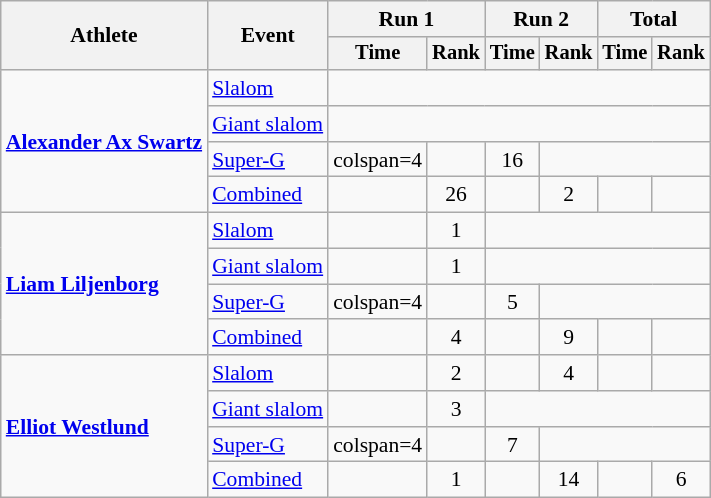<table class="wikitable" style="font-size:90%">
<tr>
<th rowspan=2>Athlete</th>
<th rowspan=2>Event</th>
<th colspan=2>Run 1</th>
<th colspan=2>Run 2</th>
<th colspan=2>Total</th>
</tr>
<tr style="font-size:95%">
<th>Time</th>
<th>Rank</th>
<th>Time</th>
<th>Rank</th>
<th>Time</th>
<th>Rank</th>
</tr>
<tr align=center>
<td align="left" rowspan=4><strong><a href='#'>Alexander Ax Swartz</a></strong></td>
<td align="left"><a href='#'>Slalom</a></td>
<td colspan=6></td>
</tr>
<tr align=center>
<td align="left"><a href='#'>Giant slalom</a></td>
<td colspan=6></td>
</tr>
<tr align=center>
<td align="left"><a href='#'>Super-G</a></td>
<td>colspan=4 </td>
<td></td>
<td>16</td>
</tr>
<tr align=center>
<td align="left"><a href='#'>Combined</a></td>
<td></td>
<td>26</td>
<td></td>
<td>2</td>
<td></td>
<td></td>
</tr>
<tr align=center>
<td align="left" rowspan=4><strong><a href='#'>Liam Liljenborg</a></strong></td>
<td align="left"><a href='#'>Slalom</a></td>
<td></td>
<td>1</td>
<td colspan=4></td>
</tr>
<tr align=center>
<td align="left"><a href='#'>Giant slalom</a></td>
<td></td>
<td>1</td>
<td colspan=4></td>
</tr>
<tr align=center>
<td align="left"><a href='#'>Super-G</a></td>
<td>colspan=4 </td>
<td></td>
<td>5</td>
</tr>
<tr align=center>
<td align="left"><a href='#'>Combined</a></td>
<td></td>
<td>4</td>
<td></td>
<td>9</td>
<td></td>
<td></td>
</tr>
<tr align=center>
<td align="left" rowspan=4><strong><a href='#'>Elliot Westlund</a></strong></td>
<td align="left"><a href='#'>Slalom</a></td>
<td></td>
<td>2</td>
<td></td>
<td>4</td>
<td></td>
<td></td>
</tr>
<tr align=center>
<td align="left"><a href='#'>Giant slalom</a></td>
<td></td>
<td>3</td>
<td colspan=4></td>
</tr>
<tr align=center>
<td align="left"><a href='#'>Super-G</a></td>
<td>colspan=4 </td>
<td></td>
<td>7</td>
</tr>
<tr align=center>
<td align="left"><a href='#'>Combined</a></td>
<td></td>
<td>1</td>
<td></td>
<td>14</td>
<td></td>
<td>6</td>
</tr>
</table>
